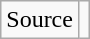<table class="wikitable">
<tr>
<td width=30px>Source</td>
<td></td>
</tr>
</table>
